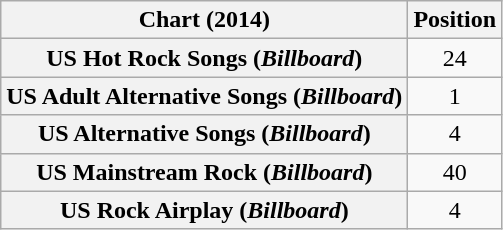<table class="wikitable sortable plainrowheaders">
<tr>
<th scope="col">Chart (2014)</th>
<th scope="col">Position</th>
</tr>
<tr>
<th scope="row">US Hot Rock Songs (<em>Billboard</em>)</th>
<td style="text-align:center;">24</td>
</tr>
<tr>
<th scope="row">US Adult Alternative Songs (<em>Billboard</em>)</th>
<td style="text-align:center;">1</td>
</tr>
<tr>
<th scope="row">US Alternative Songs (<em>Billboard</em>)</th>
<td style="text-align:center;">4</td>
</tr>
<tr>
<th scope="row">US Mainstream Rock (<em>Billboard</em>)</th>
<td style="text-align:center;">40</td>
</tr>
<tr>
<th scope="row">US Rock Airplay (<em>Billboard</em>)</th>
<td style="text-align:center;">4</td>
</tr>
</table>
